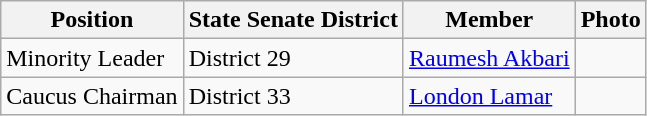<table class="wikitable">
<tr>
<th>Position</th>
<th>State Senate District</th>
<th>Member</th>
<th>Photo</th>
</tr>
<tr>
<td>Minority Leader</td>
<td>District 29</td>
<td><a href='#'>Raumesh Akbari</a></td>
<td></td>
</tr>
<tr>
<td>Caucus Chairman</td>
<td>District 33</td>
<td><a href='#'>London Lamar</a></td>
<td></td>
</tr>
</table>
